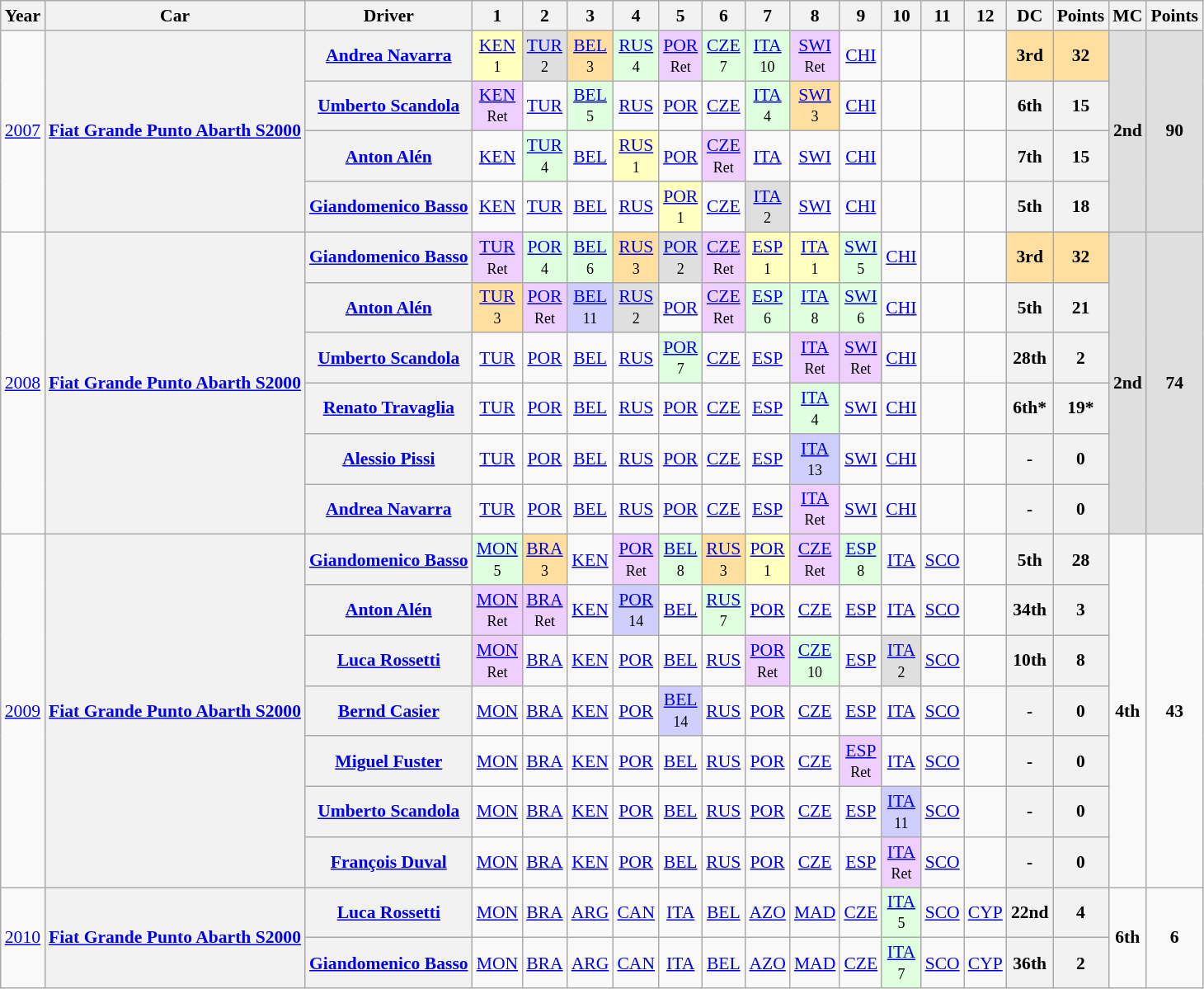<table class="wikitable" style="text-align:center; font-size:90%;">
<tr>
<th>Year</th>
<th>Car</th>
<th>Driver</th>
<th>1</th>
<th>2</th>
<th>3</th>
<th>4</th>
<th>5</th>
<th>6</th>
<th>7</th>
<th>8</th>
<th>9</th>
<th>10</th>
<th>11</th>
<th>12</th>
<th>DC</th>
<th>Points</th>
<th>MC</th>
<th>Points</th>
</tr>
<tr>
<td rowspan="4"><a href='#'>2007</a></td>
<th rowspan="4"><a href='#'>Fiat Grande Punto Abarth S2000</a></th>
<th> <a href='#'>Andrea Navarra</a></th>
<td style="background:#ffffbf;"><a href='#'>KEN</a><br><small>1</small></td>
<td style="background:#dfdfdf;"><a href='#'>TUR</a><br><small>2</small></td>
<td style="background:#ffdf9f;"><a href='#'>BEL</a><br><small>3</small></td>
<td style="background:#dfffdf;"><a href='#'>RUS</a><br><small>4</small></td>
<td style="background:#efcfff;"><a href='#'>POR</a><br><small>Ret</small></td>
<td style="background:#dfffdf;"><a href='#'>CZE</a><br><small>7</small></td>
<td style="background:#dfffdf;"><a href='#'>ITA</a><br><small>10</small></td>
<td style="background:#efcfff;"><a href='#'>SWI</a><br><small>Ret</small></td>
<td><a href='#'>CHI</a></td>
<td></td>
<td></td>
<td></td>
<td style="background:#ffdf9f;"><strong>3rd</strong></td>
<td style="background:#ffdf9f;"><strong>32</strong></td>
<td rowspan="4" style="background:#dfdfdf;"><strong>2nd</strong></td>
<td rowspan="4" style="background:#dfdfdf;"><strong>90</strong></td>
</tr>
<tr>
<th> <a href='#'>Umberto Scandola</a></th>
<td style="background:#efcfff;"><a href='#'>KEN</a><br><small>Ret</small></td>
<td><a href='#'>TUR</a></td>
<td style="background:#dfffdf;"><a href='#'>BEL</a><br><small>5</small></td>
<td><a href='#'>RUS</a></td>
<td><a href='#'>POR</a></td>
<td><a href='#'>CZE</a></td>
<td style="background:#dfffdf;"><a href='#'>ITA</a><br><small>4</small></td>
<td style="background:#ffdf9f;"><a href='#'>SWI</a><br><small>3</small></td>
<td><a href='#'>CHI</a></td>
<td></td>
<td></td>
<td></td>
<th>6th</th>
<th>15</th>
</tr>
<tr>
<th> <a href='#'>Anton Alén</a></th>
<td><a href='#'>KEN</a></td>
<td style="background:#dfffdf;"><a href='#'>TUR</a><br><small>4</small></td>
<td><a href='#'>BEL</a></td>
<td style="background:#ffffbf;"><a href='#'>RUS</a><br><small>1</small></td>
<td><a href='#'>POR</a></td>
<td style="background:#efcfff;"><a href='#'>CZE</a><br><small>Ret</small></td>
<td><a href='#'>ITA</a></td>
<td><a href='#'>SWI</a></td>
<td><a href='#'>CHI</a></td>
<td></td>
<td></td>
<td></td>
<th>7th</th>
<th>15</th>
</tr>
<tr>
<th> <a href='#'>Giandomenico Basso</a></th>
<td><a href='#'>KEN</a></td>
<td><a href='#'>TUR</a></td>
<td><a href='#'>BEL</a></td>
<td><a href='#'>RUS</a></td>
<td style="background:#ffffbf;"><a href='#'>POR</a><br><small>1</small></td>
<td><a href='#'>CZE</a></td>
<td style="background:#dfdfdf;"><a href='#'>ITA</a><br><small>2</small></td>
<td><a href='#'>SWI</a></td>
<td><a href='#'>CHI</a></td>
<td></td>
<td></td>
<td></td>
<th>5th</th>
<th>18</th>
</tr>
<tr>
<td rowspan="6"><a href='#'>2008</a></td>
<th rowspan="6"><a href='#'>Fiat Grande Punto Abarth S2000</a></th>
<th> <a href='#'>Giandomenico Basso</a></th>
<td style="background:#efcfff;"><a href='#'>TUR</a><br><small>Ret</small></td>
<td style="background:#dfffdf;"><a href='#'>POR</a><br><small>4</small></td>
<td style="background:#dfffdf;"><a href='#'>BEL</a><br><small>6</small></td>
<td style="background:#ffdf9f;"><a href='#'>RUS</a><br><small>3</small></td>
<td style="background:#dfdfdf;"><a href='#'>POR</a><br><small>2</small></td>
<td style="background:#efcfff;"><a href='#'>CZE</a><br><small>Ret</small></td>
<td style="background:#ffffbf;"><a href='#'>ESP</a><br><small>1</small></td>
<td style="background:#ffffbf;"><a href='#'>ITA</a><br><small>1</small></td>
<td style="background:#dfffdf;"><a href='#'>SWI</a><br><small>5</small></td>
<td><a href='#'>CHI</a></td>
<td></td>
<td></td>
<td style="background:#ffdf9f;"><strong>3rd</strong></td>
<td style="background:#ffdf9f;"><strong>32</strong></td>
<td rowspan="6" style="background:#dfdfdf;"><strong>2nd</strong></td>
<td rowspan="6" style="background:#dfdfdf;"><strong>74</strong></td>
</tr>
<tr>
<th> <a href='#'>Anton Alén</a></th>
<td style="background:#ffdf9f;"><a href='#'>TUR</a><br><small>3</small></td>
<td style="background:#efcfff;"><a href='#'>POR</a><br><small>Ret</small></td>
<td style="background:#cfcfff;"><a href='#'>BEL</a><br><small>11</small></td>
<td style="background:#dfdfdf;"><a href='#'>RUS</a><br><small>2</small></td>
<td><a href='#'>POR</a></td>
<td style="background:#efcfff;"><a href='#'>CZE</a><br><small>Ret</small></td>
<td style="background:#dfffdf;"><a href='#'>ESP</a><br><small>6</small></td>
<td style="background:#dfffdf;"><a href='#'>ITA</a><br><small>8</small></td>
<td style="background:#dfffdf;"><a href='#'>SWI</a><br><small>6</small></td>
<td><a href='#'>CHI</a></td>
<td></td>
<td></td>
<th>5th</th>
<th>21</th>
</tr>
<tr>
<th> <a href='#'>Umberto Scandola</a></th>
<td><a href='#'>TUR</a></td>
<td><a href='#'>POR</a></td>
<td><a href='#'>BEL</a></td>
<td><a href='#'>RUS</a></td>
<td style="background:#dfffdf;"><a href='#'>POR</a><br><small>7</small></td>
<td><a href='#'>CZE</a></td>
<td><a href='#'>ESP</a></td>
<td style="background:#efcfff;"><a href='#'>ITA</a><br><small>Ret</small></td>
<td style="background:#efcfff;"><a href='#'>SWI</a><br><small>Ret</small></td>
<td><a href='#'>CHI</a></td>
<td></td>
<td></td>
<th>28th</th>
<th>2</th>
</tr>
<tr>
<th> <a href='#'>Renato Travaglia</a></th>
<td><a href='#'>TUR</a></td>
<td><a href='#'>POR</a></td>
<td><a href='#'>BEL</a></td>
<td><a href='#'>RUS</a></td>
<td><a href='#'>POR</a></td>
<td><a href='#'>CZE</a></td>
<td><a href='#'>ESP</a></td>
<td style="background:#dfffdf;"><a href='#'>ITA</a><br><small>4</small></td>
<td><a href='#'>SWI</a></td>
<td><a href='#'>CHI</a></td>
<td></td>
<td></td>
<th>6th*</th>
<th>19*</th>
</tr>
<tr>
<th> <a href='#'>Alessio Pissi</a></th>
<td><a href='#'>TUR</a></td>
<td><a href='#'>POR</a></td>
<td><a href='#'>BEL</a></td>
<td><a href='#'>RUS</a></td>
<td><a href='#'>POR</a></td>
<td><a href='#'>CZE</a></td>
<td><a href='#'>ESP</a></td>
<td style="background:#cfcfff;"><a href='#'>ITA</a><br><small>13</small></td>
<td><a href='#'>SWI</a></td>
<td><a href='#'>CHI</a></td>
<td></td>
<td></td>
<th>-</th>
<th>0</th>
</tr>
<tr>
<th> <a href='#'>Andrea Navarra</a></th>
<td><a href='#'>TUR</a></td>
<td><a href='#'>POR</a></td>
<td><a href='#'>BEL</a></td>
<td><a href='#'>RUS</a></td>
<td><a href='#'>POR</a></td>
<td><a href='#'>CZE</a></td>
<td><a href='#'>ESP</a></td>
<td style="background:#efcfff;"><a href='#'>ITA</a><br><small>Ret</small></td>
<td><a href='#'>SWI</a></td>
<td><a href='#'>CHI</a></td>
<td></td>
<td></td>
<th>-</th>
<th>0</th>
</tr>
<tr>
<td rowspan="7"><a href='#'>2009</a></td>
<th rowspan="7"><a href='#'>Fiat Grande Punto Abarth S2000</a></th>
<th> <a href='#'>Giandomenico Basso</a></th>
<td style="background:#dfffdf;"><a href='#'>MON</a><br><small>5</small></td>
<td style="background:#ffdf9f;"><a href='#'>BRA</a><br><small>3</small></td>
<td><a href='#'>KEN</a></td>
<td style="background:#efcfff;"><a href='#'>POR</a><br><small>Ret</small></td>
<td style="background:#dfffdf;"><a href='#'>BEL</a><br><small>8</small></td>
<td style="background:#ffdf9f;"><a href='#'>RUS</a><br><small>3</small></td>
<td style="background:#ffffbf;"><a href='#'>POR</a><br><small>1</small></td>
<td style="background:#efcfff;"><a href='#'>CZE</a><br><small>Ret</small></td>
<td style="background:#dfffdf;"><a href='#'>ESP</a><br><small>8</small></td>
<td><a href='#'>ITA</a></td>
<td><a href='#'>SCO</a></td>
<td></td>
<th>5th</th>
<th>28</th>
<td rowspan="7"><strong>4th</strong></td>
<td rowspan="7"><strong>43</strong></td>
</tr>
<tr>
<th> <a href='#'>Anton Alén</a></th>
<td style="background:#efcfff;"><a href='#'>MON</a><br><small>Ret</small></td>
<td style="background:#efcfff;"><a href='#'>BRA</a><br><small>Ret</small></td>
<td><a href='#'>KEN</a></td>
<td style="background:#cfcfff;"><a href='#'>POR</a><br><small>14</small></td>
<td><a href='#'>BEL</a></td>
<td style="background:#dfffdf;"><a href='#'>RUS</a><br><small>7</small></td>
<td><a href='#'>POR</a></td>
<td><a href='#'>CZE</a></td>
<td><a href='#'>ESP</a></td>
<td><a href='#'>ITA</a></td>
<td><a href='#'>SCO</a></td>
<td></td>
<th>34th</th>
<th>3</th>
</tr>
<tr>
<th> <a href='#'>Luca Rossetti</a></th>
<td style="background:#efcfff;"><a href='#'>MON</a><br><small>Ret</small></td>
<td><a href='#'>BRA</a></td>
<td><a href='#'>KEN</a></td>
<td><a href='#'>POR</a></td>
<td><a href='#'>BEL</a></td>
<td><a href='#'>RUS</a></td>
<td style="background:#efcfff;"><a href='#'>POR</a><br><small>Ret</small></td>
<td style="background:#dfffdf;"><a href='#'>CZE</a><br><small>10</small></td>
<td><a href='#'>ESP</a></td>
<td style="background:#dfdfdf;"><a href='#'>ITA</a><br><small>2</small></td>
<td><a href='#'>SCO</a></td>
<td></td>
<th>10th</th>
<th>8</th>
</tr>
<tr>
<th> <a href='#'>Bernd Casier</a></th>
<td><a href='#'>MON</a></td>
<td><a href='#'>BRA</a></td>
<td><a href='#'>KEN</a></td>
<td><a href='#'>POR</a></td>
<td style="background:#cfcfff;"><a href='#'>BEL</a><br><small>14</small></td>
<td><a href='#'>RUS</a></td>
<td><a href='#'>POR</a></td>
<td><a href='#'>CZE</a></td>
<td><a href='#'>ESP</a></td>
<td><a href='#'>ITA</a></td>
<td><a href='#'>SCO</a></td>
<td></td>
<th>-</th>
<th>0</th>
</tr>
<tr>
<th> <a href='#'>Miguel Fuster</a></th>
<td><a href='#'>MON</a></td>
<td><a href='#'>BRA</a></td>
<td><a href='#'>KEN</a></td>
<td><a href='#'>POR</a></td>
<td><a href='#'>BEL</a></td>
<td><a href='#'>RUS</a></td>
<td><a href='#'>POR</a></td>
<td><a href='#'>CZE</a></td>
<td style="background:#efcfff;"><a href='#'>ESP</a><br><small>Ret</small></td>
<td><a href='#'>ITA</a></td>
<td><a href='#'>SCO</a></td>
<td></td>
<th>-</th>
<th>0</th>
</tr>
<tr>
<th> <a href='#'>Umberto Scandola</a></th>
<td><a href='#'>MON</a></td>
<td><a href='#'>BRA</a></td>
<td><a href='#'>KEN</a></td>
<td><a href='#'>POR</a></td>
<td><a href='#'>BEL</a></td>
<td><a href='#'>RUS</a></td>
<td><a href='#'>POR</a></td>
<td><a href='#'>CZE</a></td>
<td><a href='#'>ESP</a></td>
<td style="background:#cfcfff;"><a href='#'>ITA</a><br><small>11</small></td>
<td><a href='#'>SCO</a></td>
<td></td>
<th>-</th>
<th>0</th>
</tr>
<tr>
<th> <a href='#'>François Duval</a></th>
<td><a href='#'>MON</a></td>
<td><a href='#'>BRA</a></td>
<td><a href='#'>KEN</a></td>
<td><a href='#'>POR</a></td>
<td><a href='#'>BEL</a></td>
<td><a href='#'>RUS</a></td>
<td><a href='#'>POR</a></td>
<td><a href='#'>CZE</a></td>
<td><a href='#'>ESP</a></td>
<td style="background:#efcfff;"><a href='#'>ITA</a><br><small>Ret</small></td>
<td><a href='#'>SCO</a></td>
<td></td>
<th>-</th>
<th>0</th>
</tr>
<tr>
<td rowspan="2"><a href='#'>2010</a></td>
<th rowspan="2"><a href='#'>Fiat Grande Punto Abarth S2000</a></th>
<th> <a href='#'>Luca Rossetti</a></th>
<td><a href='#'>MON</a></td>
<td><a href='#'>BRA</a></td>
<td><a href='#'>ARG</a></td>
<td><a href='#'>CAN</a></td>
<td><a href='#'>ITA</a></td>
<td><a href='#'>BEL</a></td>
<td><a href='#'>AZO</a></td>
<td><a href='#'>MAD</a></td>
<td><a href='#'>CZE</a></td>
<td style="background:#dfffdf;"><a href='#'>ITA</a> <br><small>5</small></td>
<td><a href='#'>SCO</a></td>
<td><a href='#'>CYP</a></td>
<th>22nd</th>
<th>4</th>
<td rowspan="2"><strong>6th</strong></td>
<td rowspan="2"><strong>6</strong></td>
</tr>
<tr>
<th> <a href='#'>Giandomenico Basso</a></th>
<td><a href='#'>MON</a></td>
<td><a href='#'>BRA</a></td>
<td><a href='#'>ARG</a></td>
<td><a href='#'>CAN</a></td>
<td><a href='#'>ITA</a></td>
<td><a href='#'>BEL</a></td>
<td><a href='#'>AZO</a></td>
<td><a href='#'>MAD</a></td>
<td><a href='#'>CZE</a></td>
<td style="background:#dfffdf;"><a href='#'>ITA</a> <br><small>7</small></td>
<td><a href='#'>SCO</a></td>
<td><a href='#'>CYP</a></td>
<th>36th</th>
<th>2</th>
</tr>
</table>
